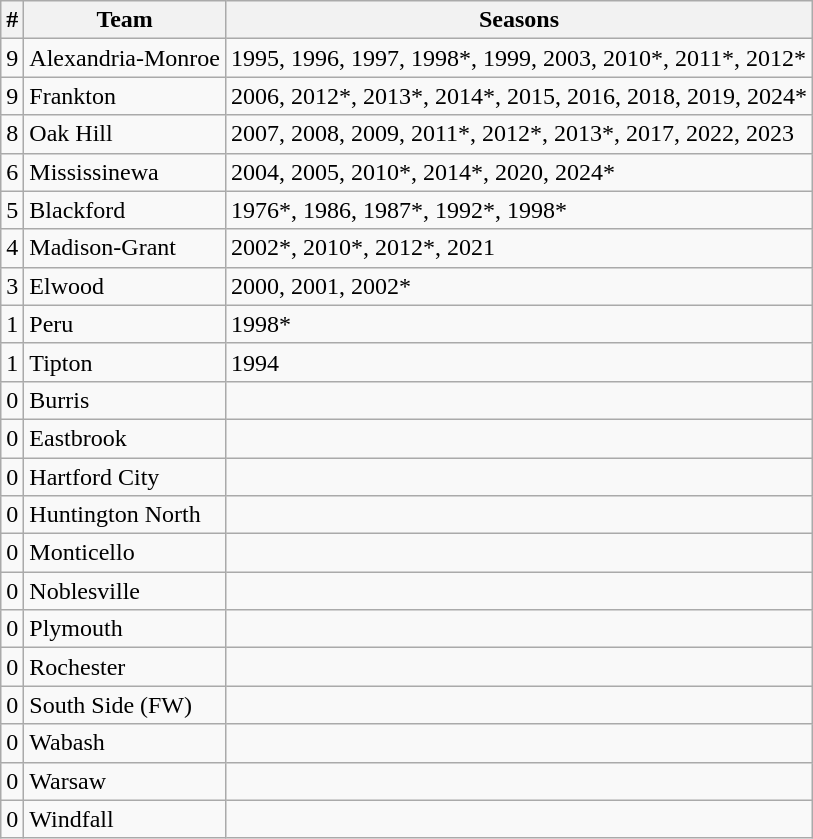<table class="wikitable" style=>
<tr>
<th>#</th>
<th>Team</th>
<th>Seasons</th>
</tr>
<tr>
<td>9</td>
<td>Alexandria-Monroe</td>
<td>1995, 1996, 1997, 1998*, 1999, 2003, 2010*, 2011*, 2012*</td>
</tr>
<tr>
<td>9</td>
<td>Frankton</td>
<td>2006, 2012*, 2013*, 2014*, 2015, 2016, 2018, 2019, 2024*</td>
</tr>
<tr>
<td>8</td>
<td>Oak Hill</td>
<td>2007, 2008, 2009, 2011*, 2012*, 2013*, 2017, 2022, 2023</td>
</tr>
<tr>
<td>6</td>
<td>Mississinewa</td>
<td>2004, 2005, 2010*, 2014*, 2020, 2024*</td>
</tr>
<tr>
<td>5</td>
<td>Blackford</td>
<td>1976*, 1986, 1987*, 1992*, 1998*</td>
</tr>
<tr>
<td>4</td>
<td>Madison-Grant</td>
<td>2002*, 2010*, 2012*, 2021</td>
</tr>
<tr>
<td>3</td>
<td>Elwood</td>
<td>2000, 2001, 2002*</td>
</tr>
<tr>
<td>1</td>
<td>Peru</td>
<td>1998*</td>
</tr>
<tr>
<td>1</td>
<td>Tipton</td>
<td>1994</td>
</tr>
<tr>
<td>0</td>
<td>Burris</td>
<td></td>
</tr>
<tr>
<td>0</td>
<td>Eastbrook</td>
<td></td>
</tr>
<tr>
<td>0</td>
<td>Hartford City</td>
<td></td>
</tr>
<tr>
<td>0</td>
<td>Huntington North</td>
<td></td>
</tr>
<tr>
<td>0</td>
<td>Monticello</td>
<td></td>
</tr>
<tr>
<td>0</td>
<td>Noblesville</td>
<td></td>
</tr>
<tr>
<td>0</td>
<td>Plymouth</td>
<td></td>
</tr>
<tr>
<td>0</td>
<td>Rochester</td>
<td></td>
</tr>
<tr>
<td>0</td>
<td>South Side (FW)</td>
<td></td>
</tr>
<tr>
<td>0</td>
<td>Wabash</td>
<td></td>
</tr>
<tr>
<td>0</td>
<td>Warsaw</td>
<td></td>
</tr>
<tr>
<td>0</td>
<td>Windfall</td>
<td></td>
</tr>
</table>
